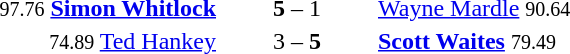<table style="text-align:center">
<tr>
<th width=223></th>
<th width=100></th>
<th width=223></th>
</tr>
<tr>
<td align=right><small>97.76</small> <strong><a href='#'>Simon Whitlock</a></strong> </td>
<td><strong>5</strong> – 1</td>
<td align=left> <a href='#'>Wayne Mardle</a> <small>90.64</small></td>
</tr>
<tr>
<td align=right><small>74.89</small> <a href='#'>Ted Hankey</a> </td>
<td>3 – <strong>5</strong></td>
<td align=left> <strong><a href='#'>Scott Waites</a></strong> <small>79.49</small></td>
</tr>
</table>
